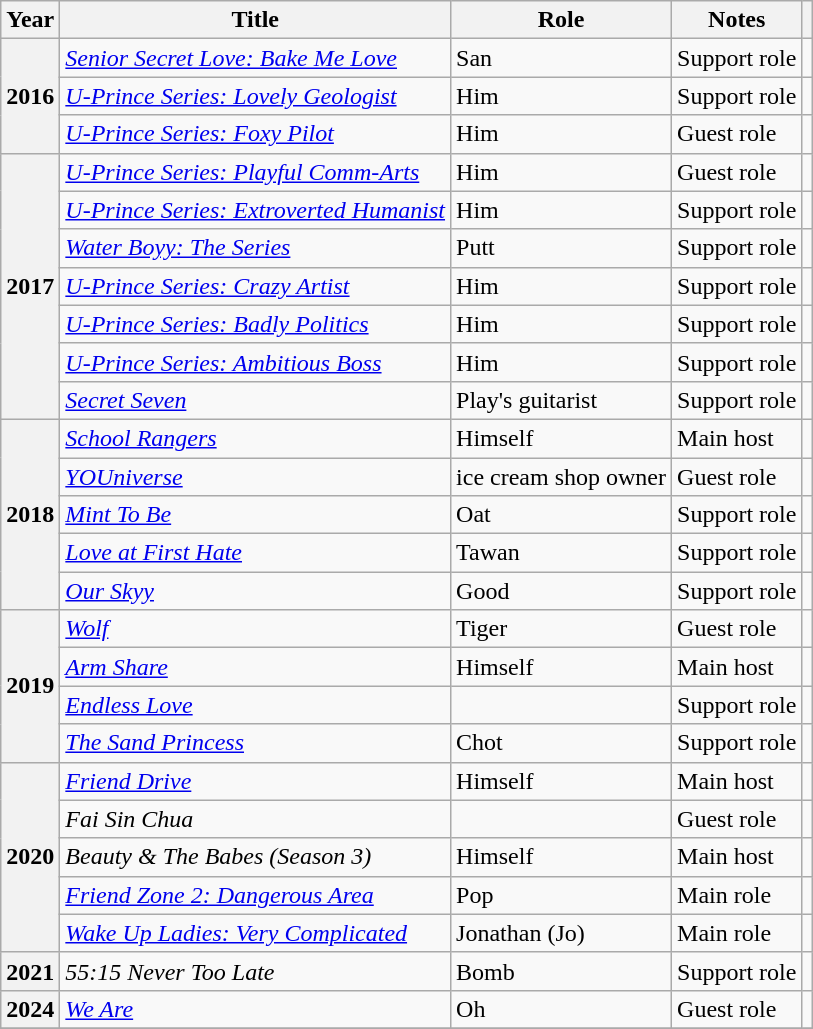<table class="wikitable sortable plainrowheaders">
<tr>
<th scope="col">Year</th>
<th scope="col">Title</th>
<th scope="col">Role</th>
<th scope="col" class="unsortable">Notes</th>
<th scope="col" class="unsortable"></th>
</tr>
<tr>
<th scope="row" rowspan="3">2016</th>
<td><em><a href='#'>Senior Secret Love: Bake Me Love</a></em></td>
<td>San</td>
<td>Support role</td>
<td style="text-align: center;"></td>
</tr>
<tr>
<td><em><a href='#'>U-Prince Series: Lovely Geologist</a></em></td>
<td>Him</td>
<td>Support role</td>
<td style="text-align: center;"></td>
</tr>
<tr>
<td><em><a href='#'>U-Prince Series: Foxy Pilot</a></em></td>
<td>Him</td>
<td>Guest role</td>
<td style="text-align: center;"></td>
</tr>
<tr>
<th scope="row" rowspan="7">2017</th>
<td><em><a href='#'>U-Prince Series: Playful Comm-Arts</a></em></td>
<td>Him</td>
<td>Guest role</td>
<td style="text-align: center;"></td>
</tr>
<tr>
<td><em><a href='#'>U-Prince Series: Extroverted Humanist</a></em></td>
<td>Him</td>
<td>Support role</td>
<td style="text-align: center;"></td>
</tr>
<tr>
<td><em><a href='#'>Water Boyy: The Series</a></em></td>
<td>Putt</td>
<td>Support role</td>
<td style="text-align: center;"></td>
</tr>
<tr>
<td><em><a href='#'>U-Prince Series: Crazy Artist</a></em></td>
<td>Him</td>
<td>Support role</td>
<td style="text-align: center;"></td>
</tr>
<tr>
<td><em><a href='#'>U-Prince Series: Badly Politics</a></em></td>
<td>Him</td>
<td>Support role</td>
<td style="text-align: center;"></td>
</tr>
<tr>
<td><em><a href='#'>U-Prince Series: Ambitious Boss</a></em></td>
<td>Him</td>
<td>Support role</td>
<td style="text-align: center;"></td>
</tr>
<tr>
<td><em><a href='#'>Secret Seven</a></em></td>
<td>Play's guitarist</td>
<td>Support role</td>
<td style="text-align: center;"></td>
</tr>
<tr>
<th scope="row" rowspan="5">2018</th>
<td><em><a href='#'>School Rangers</a></em></td>
<td>Himself</td>
<td>Main host</td>
<td style="text-align: center;"></td>
</tr>
<tr>
<td><em><a href='#'>YOUniverse</a></em></td>
<td>ice cream shop owner</td>
<td>Guest role</td>
<td style="text-align: center;"></td>
</tr>
<tr>
<td><em><a href='#'>Mint To Be</a></em></td>
<td>Oat</td>
<td>Support role</td>
<td style="text-align: center;"></td>
</tr>
<tr>
<td><em><a href='#'>Love at First Hate</a></em></td>
<td>Tawan</td>
<td>Support role</td>
<td style="text-align: center;"></td>
</tr>
<tr>
<td><em><a href='#'>Our Skyy</a></em></td>
<td>Good</td>
<td>Support role</td>
<td style="text-align: center;"></td>
</tr>
<tr>
<th scope="row" rowspan="4">2019</th>
<td><em><a href='#'>Wolf</a></em></td>
<td>Tiger</td>
<td>Guest role</td>
<td style="text-align: center;"></td>
</tr>
<tr>
<td><em><a href='#'>Arm Share</a></em></td>
<td>Himself</td>
<td>Main host</td>
<td style="text-align: center;"></td>
</tr>
<tr>
<td><em><a href='#'>Endless Love</a></em></td>
<td></td>
<td>Support role</td>
<td style="text-align: center;"></td>
</tr>
<tr>
<td><em><a href='#'>The Sand Princess</a></em></td>
<td>Chot</td>
<td>Support role</td>
<td style="text-align: center;"></td>
</tr>
<tr>
<th scope="row" rowspan="5">2020</th>
<td><em><a href='#'>Friend Drive</a></em></td>
<td>Himself</td>
<td>Main host</td>
<td style="text-align: center;"></td>
</tr>
<tr>
<td><em>Fai Sin Chua</em></td>
<td></td>
<td>Guest role</td>
<td style="text-align: center;"></td>
</tr>
<tr>
<td><em>Beauty & The Babes (Season 3)</em></td>
<td>Himself</td>
<td>Main host</td>
<td style="text-align: center;"></td>
</tr>
<tr>
<td><em><a href='#'>Friend Zone 2: Dangerous Area</a></em></td>
<td>Pop</td>
<td>Main role</td>
<td style="text-align: center;"></td>
</tr>
<tr>
<td><em><a href='#'>Wake Up Ladies: Very Complicated</a></em></td>
<td>Jonathan (Jo)</td>
<td>Main role</td>
<td></td>
</tr>
<tr>
<th scope="row">2021</th>
<td><em>55:15 Never Too Late</em></td>
<td>Bomb</td>
<td>Support role</td>
<td></td>
</tr>
<tr>
<th scope="row">2024</th>
<td><em><a href='#'>We Are</a></em></td>
<td>Oh</td>
<td>Guest role</td>
<td></td>
</tr>
<tr>
</tr>
</table>
